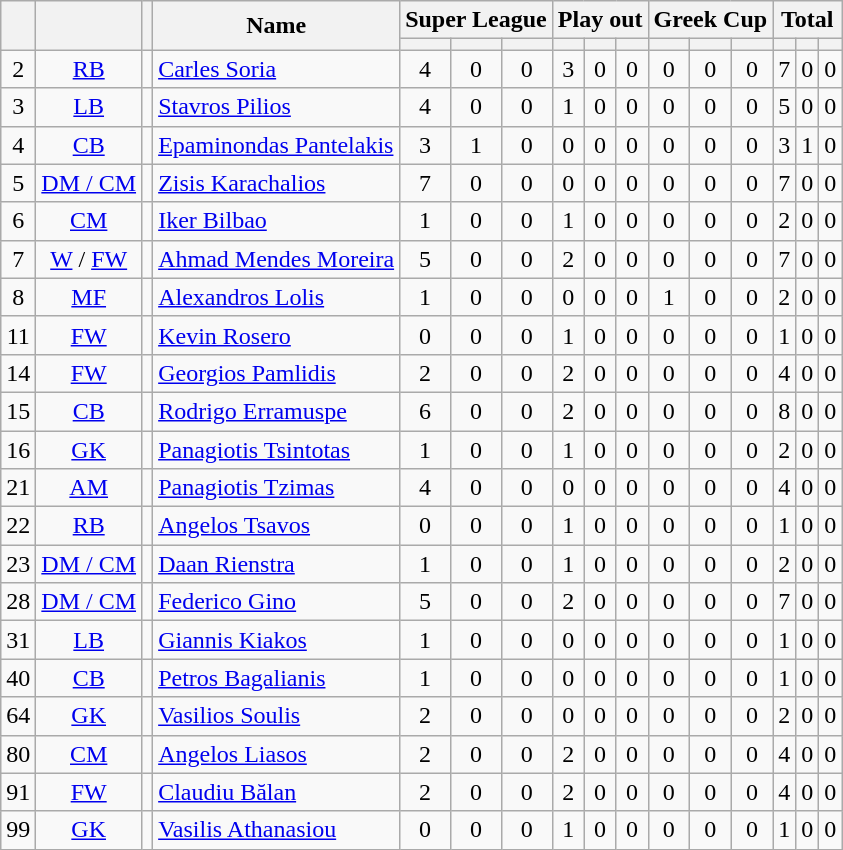<table class="wikitable sortable" style="text-align:center">
<tr>
<th rowspan="2"></th>
<th rowspan="2"></th>
<th rowspan="2"></th>
<th rowspan="2">Name</th>
<th colspan="3">Super League</th>
<th colspan="3">Play out</th>
<th colspan="3">Greek Cup</th>
<th colspan="3">Total</th>
</tr>
<tr>
<th></th>
<th></th>
<th></th>
<th></th>
<th></th>
<th></th>
<th></th>
<th></th>
<th></th>
<th></th>
<th></th>
<th></th>
</tr>
<tr>
<td>2</td>
<td><a href='#'>RB</a></td>
<td></td>
<td align="left"><a href='#'>Carles Soria</a></td>
<td>4</td>
<td>0</td>
<td>0</td>
<td>3</td>
<td>0</td>
<td>0</td>
<td>0</td>
<td>0</td>
<td>0</td>
<td>7</td>
<td>0</td>
<td>0</td>
</tr>
<tr>
<td>3</td>
<td><a href='#'>LB</a></td>
<td></td>
<td align="left"><a href='#'>Stavros Pilios</a></td>
<td>4</td>
<td>0</td>
<td>0</td>
<td>1</td>
<td>0</td>
<td>0</td>
<td>0</td>
<td>0</td>
<td>0</td>
<td>5</td>
<td>0</td>
<td>0</td>
</tr>
<tr>
<td>4</td>
<td><a href='#'>CB</a></td>
<td></td>
<td align="left"><a href='#'>Epaminondas Pantelakis</a></td>
<td>3</td>
<td>1</td>
<td>0</td>
<td>0</td>
<td>0</td>
<td>0</td>
<td>0</td>
<td>0</td>
<td>0</td>
<td>3</td>
<td>1</td>
<td>0</td>
</tr>
<tr>
<td>5</td>
<td><a href='#'>DM / CM</a></td>
<td></td>
<td align="left"><a href='#'>Zisis Karachalios</a></td>
<td>7</td>
<td>0</td>
<td>0</td>
<td>0</td>
<td>0</td>
<td>0</td>
<td>0</td>
<td>0</td>
<td>0</td>
<td>7</td>
<td>0</td>
<td>0</td>
</tr>
<tr>
<td>6</td>
<td><a href='#'>CM</a></td>
<td></td>
<td align="left"><a href='#'>Iker Bilbao</a></td>
<td>1</td>
<td>0</td>
<td>0</td>
<td>1</td>
<td>0</td>
<td>0</td>
<td>0</td>
<td>0</td>
<td>0</td>
<td>2</td>
<td>0</td>
<td>0</td>
</tr>
<tr>
<td>7</td>
<td><a href='#'>W</a> / <a href='#'>FW</a></td>
<td> </td>
<td align="left"><a href='#'>Ahmad Mendes Moreira</a></td>
<td>5</td>
<td>0</td>
<td>0</td>
<td>2</td>
<td>0</td>
<td>0</td>
<td>0</td>
<td>0</td>
<td>0</td>
<td>7</td>
<td>0</td>
<td>0</td>
</tr>
<tr>
<td>8</td>
<td><a href='#'>MF</a></td>
<td></td>
<td align="left"><a href='#'>Alexandros Lolis</a></td>
<td>1</td>
<td>0</td>
<td>0</td>
<td>0</td>
<td>0</td>
<td>0</td>
<td>1</td>
<td>0</td>
<td>0</td>
<td>2</td>
<td>0</td>
<td>0</td>
</tr>
<tr>
<td>11</td>
<td><a href='#'>FW</a></td>
<td></td>
<td align="left"><a href='#'>Kevin Rosero</a></td>
<td>0</td>
<td>0</td>
<td>0</td>
<td>1</td>
<td>0</td>
<td>0</td>
<td>0</td>
<td>0</td>
<td>0</td>
<td>1</td>
<td>0</td>
<td>0</td>
</tr>
<tr>
<td>14</td>
<td><a href='#'>FW</a></td>
<td></td>
<td align="left"><a href='#'>Georgios Pamlidis</a></td>
<td>2</td>
<td>0</td>
<td>0</td>
<td>2</td>
<td>0</td>
<td>0</td>
<td>0</td>
<td>0</td>
<td>0</td>
<td>4</td>
<td>0</td>
<td>0</td>
</tr>
<tr>
<td>15</td>
<td><a href='#'>CB</a></td>
<td></td>
<td align="left"><a href='#'>Rodrigo Erramuspe</a></td>
<td>6</td>
<td>0</td>
<td>0</td>
<td>2</td>
<td>0</td>
<td>0</td>
<td>0</td>
<td>0</td>
<td>0</td>
<td>8</td>
<td>0</td>
<td>0</td>
</tr>
<tr>
<td>16</td>
<td><a href='#'>GK</a></td>
<td></td>
<td align="left"><a href='#'>Panagiotis Tsintotas</a></td>
<td>1</td>
<td>0</td>
<td>0</td>
<td>1</td>
<td>0</td>
<td>0</td>
<td>0</td>
<td>0</td>
<td>0</td>
<td>2</td>
<td>0</td>
<td>0</td>
</tr>
<tr>
<td>21</td>
<td><a href='#'>AM</a></td>
<td></td>
<td align="left"><a href='#'>Panagiotis Tzimas</a></td>
<td>4</td>
<td>0</td>
<td>0</td>
<td>0</td>
<td>0</td>
<td>0</td>
<td>0</td>
<td>0</td>
<td>0</td>
<td>4</td>
<td>0</td>
<td>0</td>
</tr>
<tr>
<td>22</td>
<td><a href='#'>RB</a></td>
<td></td>
<td align="left"><a href='#'>Angelos Tsavos</a></td>
<td>0</td>
<td>0</td>
<td>0</td>
<td>1</td>
<td>0</td>
<td>0</td>
<td>0</td>
<td>0</td>
<td>0</td>
<td>1</td>
<td>0</td>
<td>0</td>
</tr>
<tr>
<td>23</td>
<td><a href='#'>DM / CM</a></td>
<td></td>
<td align="left"><a href='#'>Daan Rienstra</a></td>
<td>1</td>
<td>0</td>
<td>0</td>
<td>1</td>
<td>0</td>
<td>0</td>
<td>0</td>
<td>0</td>
<td>0</td>
<td>2</td>
<td>0</td>
<td>0</td>
</tr>
<tr>
<td>28</td>
<td><a href='#'>DM / CM</a></td>
<td></td>
<td align="left"><a href='#'>Federico Gino</a></td>
<td>5</td>
<td>0</td>
<td>0</td>
<td>2</td>
<td>0</td>
<td>0</td>
<td>0</td>
<td>0</td>
<td>0</td>
<td>7</td>
<td>0</td>
<td>0</td>
</tr>
<tr>
<td>31</td>
<td><a href='#'>LB</a></td>
<td></td>
<td align="left"><a href='#'>Giannis Kiakos</a></td>
<td>1</td>
<td>0</td>
<td>0</td>
<td>0</td>
<td>0</td>
<td>0</td>
<td>0</td>
<td>0</td>
<td>0</td>
<td>1</td>
<td>0</td>
<td>0</td>
</tr>
<tr>
<td>40</td>
<td><a href='#'>CB</a></td>
<td></td>
<td align="left"><a href='#'>Petros Bagalianis</a></td>
<td>1</td>
<td>0</td>
<td>0</td>
<td>0</td>
<td>0</td>
<td>0</td>
<td>0</td>
<td>0</td>
<td>0</td>
<td>1</td>
<td>0</td>
<td>0</td>
</tr>
<tr>
<td>64</td>
<td><a href='#'>GK</a></td>
<td></td>
<td align="left"><a href='#'>Vasilios Soulis</a></td>
<td>2</td>
<td>0</td>
<td>0</td>
<td>0</td>
<td>0</td>
<td>0</td>
<td>0</td>
<td>0</td>
<td>0</td>
<td>2</td>
<td>0</td>
<td>0</td>
</tr>
<tr>
<td>80</td>
<td><a href='#'>CM</a></td>
<td></td>
<td align="left"><a href='#'>Angelos Liasos</a></td>
<td>2</td>
<td>0</td>
<td>0</td>
<td>2</td>
<td>0</td>
<td>0</td>
<td>0</td>
<td>0</td>
<td>0</td>
<td>4</td>
<td>0</td>
<td>0</td>
</tr>
<tr>
<td>91</td>
<td><a href='#'>FW</a></td>
<td></td>
<td align="left"><a href='#'>Claudiu Bălan</a></td>
<td>2</td>
<td>0</td>
<td>0</td>
<td>2</td>
<td>0</td>
<td>0</td>
<td>0</td>
<td>0</td>
<td>0</td>
<td>4</td>
<td>0</td>
<td>0</td>
</tr>
<tr>
<td>99</td>
<td><a href='#'>GK</a></td>
<td></td>
<td align="left"><a href='#'>Vasilis Athanasiou</a></td>
<td>0</td>
<td>0</td>
<td>0</td>
<td>1</td>
<td>0</td>
<td>0</td>
<td>0</td>
<td>0</td>
<td>0</td>
<td>1</td>
<td>0</td>
<td>0</td>
</tr>
</table>
